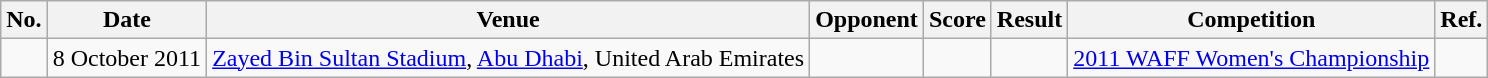<table class="wikitable">
<tr>
<th>No.</th>
<th>Date</th>
<th>Venue</th>
<th>Opponent</th>
<th>Score</th>
<th>Result</th>
<th>Competition</th>
<th>Ref.</th>
</tr>
<tr>
<td></td>
<td>8 October 2011</td>
<td><a href='#'>Zayed Bin Sultan Stadium</a>, <a href='#'>Abu Dhabi</a>, United Arab Emirates</td>
<td></td>
<td></td>
<td></td>
<td><a href='#'>2011 WAFF Women's Championship</a></td>
<td></td>
</tr>
</table>
